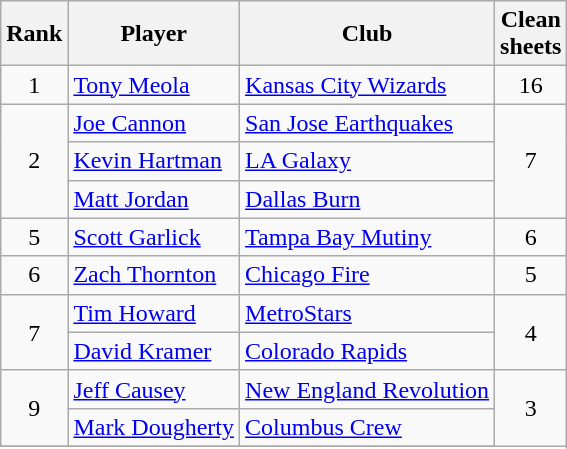<table class="wikitable" style="text-align:center">
<tr>
<th>Rank</th>
<th>Player</th>
<th>Club</th>
<th>Clean<br>sheets</th>
</tr>
<tr>
<td>1</td>
<td align="left"> <a href='#'>Tony Meola</a></td>
<td align="left"><a href='#'>Kansas City Wizards</a></td>
<td>16</td>
</tr>
<tr>
<td rowspan="3">2</td>
<td align="left"> <a href='#'>Joe Cannon</a></td>
<td align="left"><a href='#'>San Jose Earthquakes</a></td>
<td rowspan="3">7</td>
</tr>
<tr>
<td align="left"> <a href='#'>Kevin Hartman</a></td>
<td align="left"><a href='#'>LA Galaxy</a></td>
</tr>
<tr>
<td align="left"> <a href='#'>Matt Jordan</a></td>
<td align="left"><a href='#'>Dallas Burn</a></td>
</tr>
<tr>
<td>5</td>
<td align="left"> <a href='#'>Scott Garlick</a></td>
<td align="left"><a href='#'>Tampa Bay Mutiny</a></td>
<td>6</td>
</tr>
<tr>
<td>6</td>
<td align="left"> <a href='#'>Zach Thornton</a></td>
<td align="left"><a href='#'>Chicago Fire</a></td>
<td>5</td>
</tr>
<tr>
<td rowspan="2">7</td>
<td align="left"> <a href='#'>Tim Howard</a></td>
<td align="left"><a href='#'>MetroStars</a></td>
<td rowspan="2">4</td>
</tr>
<tr>
<td align="left"> <a href='#'>David Kramer</a></td>
<td align="left"><a href='#'>Colorado Rapids</a></td>
</tr>
<tr>
<td rowspan="2">9</td>
<td align="left"> <a href='#'>Jeff Causey</a></td>
<td align="left"><a href='#'>New England Revolution</a></td>
<td rowspan="4">3</td>
</tr>
<tr>
<td align="left"> <a href='#'>Mark Dougherty</a></td>
<td align="left"><a href='#'>Columbus Crew</a></td>
</tr>
<tr>
</tr>
</table>
